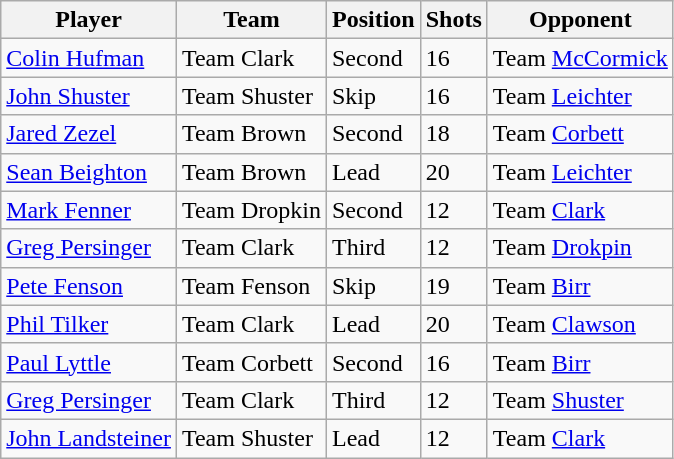<table class="wikitable sortable">
<tr>
<th>Player</th>
<th>Team</th>
<th>Position</th>
<th>Shots</th>
<th>Opponent</th>
</tr>
<tr>
<td><a href='#'>Colin Hufman</a></td>
<td>Team Clark</td>
<td>Second</td>
<td>16</td>
<td>Team <a href='#'>McCormick</a></td>
</tr>
<tr>
<td><a href='#'>John Shuster</a></td>
<td>Team Shuster</td>
<td>Skip</td>
<td>16</td>
<td>Team <a href='#'>Leichter</a></td>
</tr>
<tr>
<td><a href='#'>Jared Zezel</a></td>
<td>Team Brown</td>
<td>Second</td>
<td>18</td>
<td>Team <a href='#'>Corbett</a></td>
</tr>
<tr>
<td><a href='#'>Sean Beighton</a></td>
<td>Team Brown</td>
<td>Lead</td>
<td>20</td>
<td>Team <a href='#'>Leichter</a></td>
</tr>
<tr>
<td><a href='#'>Mark Fenner</a></td>
<td>Team Dropkin</td>
<td>Second</td>
<td>12</td>
<td>Team <a href='#'>Clark</a></td>
</tr>
<tr>
<td><a href='#'>Greg Persinger</a></td>
<td>Team Clark</td>
<td>Third</td>
<td>12</td>
<td>Team <a href='#'>Drokpin</a></td>
</tr>
<tr>
<td><a href='#'>Pete Fenson</a></td>
<td>Team Fenson</td>
<td>Skip</td>
<td>19</td>
<td>Team <a href='#'>Birr</a></td>
</tr>
<tr>
<td><a href='#'>Phil Tilker</a></td>
<td>Team Clark</td>
<td>Lead</td>
<td>20</td>
<td>Team <a href='#'>Clawson</a></td>
</tr>
<tr>
<td><a href='#'>Paul Lyttle</a></td>
<td>Team Corbett</td>
<td>Second</td>
<td>16</td>
<td>Team <a href='#'>Birr</a></td>
</tr>
<tr>
<td><a href='#'>Greg Persinger</a></td>
<td>Team Clark</td>
<td>Third</td>
<td>12</td>
<td>Team <a href='#'>Shuster</a></td>
</tr>
<tr>
<td><a href='#'>John Landsteiner</a></td>
<td>Team Shuster</td>
<td>Lead</td>
<td>12</td>
<td>Team <a href='#'>Clark</a></td>
</tr>
</table>
